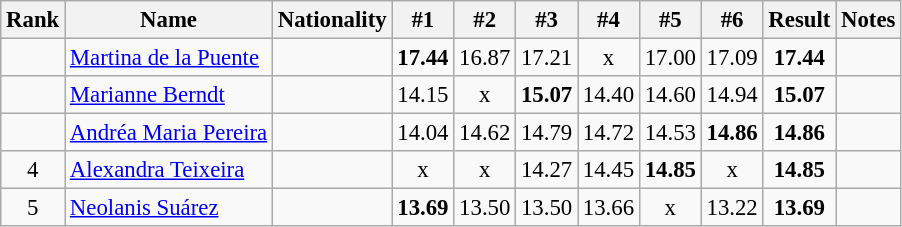<table class="wikitable sortable" style="text-align:center;font-size:95%">
<tr>
<th>Rank</th>
<th>Name</th>
<th>Nationality</th>
<th>#1</th>
<th>#2</th>
<th>#3</th>
<th>#4</th>
<th>#5</th>
<th>#6</th>
<th>Result</th>
<th>Notes</th>
</tr>
<tr>
<td></td>
<td align=left><a href='#'>Martina de la Puente</a></td>
<td align=left></td>
<td><strong>17.44</strong></td>
<td>16.87</td>
<td>17.21</td>
<td>x</td>
<td>17.00</td>
<td>17.09</td>
<td><strong>17.44</strong></td>
<td></td>
</tr>
<tr>
<td></td>
<td align=left><a href='#'>Marianne Berndt</a></td>
<td align=left></td>
<td>14.15</td>
<td>x</td>
<td><strong>15.07</strong></td>
<td>14.40</td>
<td>14.60</td>
<td>14.94</td>
<td><strong>15.07</strong></td>
<td></td>
</tr>
<tr>
<td></td>
<td align=left><a href='#'>Andréa Maria Pereira</a></td>
<td align=left></td>
<td>14.04</td>
<td>14.62</td>
<td>14.79</td>
<td>14.72</td>
<td>14.53</td>
<td><strong>14.86</strong></td>
<td><strong>14.86</strong></td>
<td></td>
</tr>
<tr>
<td>4</td>
<td align=left><a href='#'>Alexandra Teixeira</a></td>
<td align=left></td>
<td>x</td>
<td>x</td>
<td>14.27</td>
<td>14.45</td>
<td><strong>14.85</strong></td>
<td>x</td>
<td><strong>14.85</strong></td>
<td></td>
</tr>
<tr>
<td>5</td>
<td align=left><a href='#'>Neolanis Suárez</a></td>
<td align=left></td>
<td><strong>13.69</strong></td>
<td>13.50</td>
<td>13.50</td>
<td>13.66</td>
<td>x</td>
<td>13.22</td>
<td><strong>13.69</strong></td>
<td></td>
</tr>
</table>
